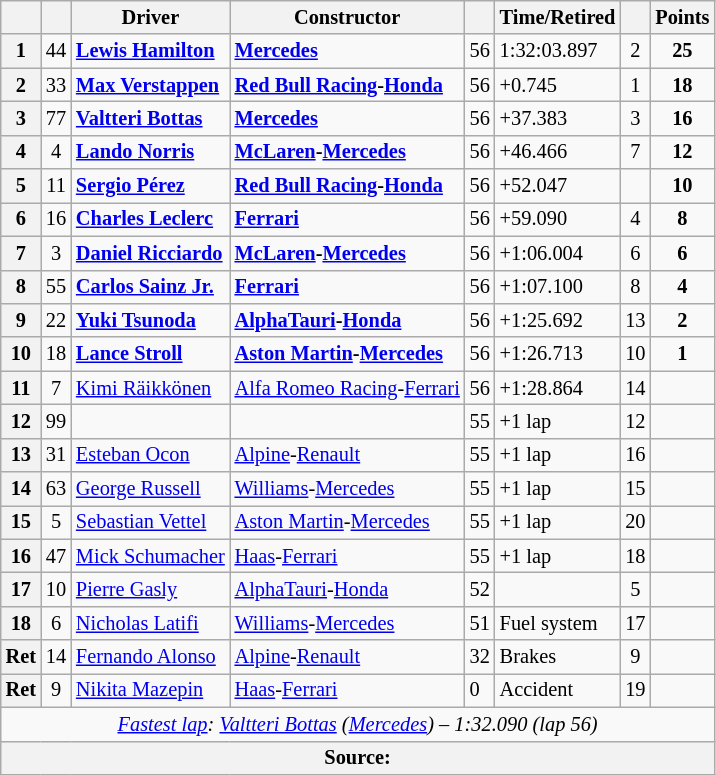<table class="wikitable sortable" style="font-size: 85%;">
<tr>
<th scope="col"></th>
<th scope="col"></th>
<th scope="col">Driver</th>
<th scope="col">Constructor</th>
<th class="unsortable" scope="col"></th>
<th class="unsortable" scope="col">Time/Retired</th>
<th scope="col"></th>
<th scope="col">Points</th>
</tr>
<tr>
<th>1</th>
<td align="center">44</td>
<td data-sort-value="ham"><strong> <a href='#'>Lewis Hamilton</a></strong></td>
<td><strong><a href='#'>Mercedes</a></strong></td>
<td>56</td>
<td>1:32:03.897</td>
<td align="center">2</td>
<td align="center"><strong>25</strong></td>
</tr>
<tr>
<th>2</th>
<td align="center">33</td>
<td data-sort-value="ver"><strong> <a href='#'>Max Verstappen</a></strong></td>
<td><strong><a href='#'>Red Bull Racing</a>-<a href='#'>Honda</a></strong></td>
<td>56</td>
<td>+0.745</td>
<td align="center">1</td>
<td align="center"><strong>18</strong></td>
</tr>
<tr>
<th>3</th>
<td align="center">77</td>
<td data-sort-value="bot"><strong> <a href='#'>Valtteri Bottas</a></strong></td>
<td><a href='#'><strong>Mercedes</strong></a></td>
<td>56</td>
<td>+37.383</td>
<td align="center">3</td>
<td align="center"><strong>16</strong></td>
</tr>
<tr>
<th>4</th>
<td align="center">4</td>
<td data-sort-value="nor"><strong> <a href='#'>Lando Norris</a></strong></td>
<td><strong><a href='#'>McLaren</a>-<a href='#'>Mercedes</a></strong></td>
<td>56</td>
<td>+46.466</td>
<td align="center">7</td>
<td align="center"><strong>12</strong></td>
</tr>
<tr>
<th>5</th>
<td align="center">11</td>
<td data-sort-value="per"><strong> <a href='#'>Sergio Pérez</a></strong></td>
<td><strong><a href='#'>Red Bull Racing</a>-<a href='#'>Honda</a></strong></td>
<td>56</td>
<td>+52.047</td>
<td align="center"></td>
<td align="center"><strong>10</strong></td>
</tr>
<tr>
<th>6</th>
<td align="center">16</td>
<td data-sort-value="lec"><strong> <a href='#'>Charles Leclerc</a></strong></td>
<td><a href='#'><strong>Ferrari</strong></a></td>
<td>56</td>
<td>+59.090</td>
<td align="center">4</td>
<td align="center"><strong>8</strong></td>
</tr>
<tr>
<th>7</th>
<td align="center">3</td>
<td data-sort-value="ric"><strong> <a href='#'>Daniel Ricciardo</a></strong></td>
<td><strong><a href='#'>McLaren</a>-<a href='#'>Mercedes</a></strong></td>
<td>56</td>
<td>+1:06.004</td>
<td align="center">6</td>
<td align="center"><strong>6</strong></td>
</tr>
<tr>
<th>8</th>
<td align="center">55</td>
<td data-sort-value="sai"><strong> <a href='#'>Carlos Sainz Jr.</a></strong></td>
<td><a href='#'><strong>Ferrari</strong></a></td>
<td>56</td>
<td>+1:07.100</td>
<td align="center">8</td>
<td align="center"><strong>4</strong></td>
</tr>
<tr>
<th>9</th>
<td align="center">22</td>
<td data-sort-value="tsu"><strong> <a href='#'>Yuki Tsunoda</a></strong></td>
<td nowrap=""><strong><a href='#'>AlphaTauri</a>-<a href='#'>Honda</a></strong></td>
<td>56</td>
<td>+1:25.692</td>
<td align="center">13</td>
<td align="center"><strong>2</strong></td>
</tr>
<tr>
<th>10</th>
<td align="center">18</td>
<td data-sort-value="str"><strong> <a href='#'>Lance Stroll</a></strong></td>
<td nowrap=""><strong><a href='#'>Aston Martin</a>-<a href='#'>Mercedes</a></strong></td>
<td>56</td>
<td>+1:26.713</td>
<td align="center">10</td>
<td align="center"><strong>1</strong></td>
</tr>
<tr>
<th>11</th>
<td align="center">7</td>
<td data-sort-value="rai"> <a href='#'>Kimi Räikkönen</a></td>
<td><a href='#'>Alfa Romeo Racing</a>-<a href='#'>Ferrari</a></td>
<td>56</td>
<td>+1:28.864</td>
<td align="center">14</td>
<td></td>
</tr>
<tr>
<th>12</th>
<td align="center">99</td>
<td data-sort-value="gio"></td>
<td></td>
<td>55</td>
<td>+1 lap</td>
<td align="center">12</td>
<td></td>
</tr>
<tr>
<th>13</th>
<td align="center">31</td>
<td data-sort-value="oco"> <a href='#'>Esteban Ocon</a></td>
<td><a href='#'>Alpine</a>-<a href='#'>Renault</a></td>
<td>55</td>
<td>+1 lap</td>
<td align="center">16</td>
<td></td>
</tr>
<tr>
<th>14</th>
<td align="center">63</td>
<td data-sort-value="rus"> <a href='#'>George Russell</a></td>
<td><a href='#'>Williams</a>-<a href='#'>Mercedes</a></td>
<td>55</td>
<td>+1 lap</td>
<td align="center">15</td>
<td></td>
</tr>
<tr>
<th>15</th>
<td align="center">5</td>
<td data-sort-value="vet"> <a href='#'>Sebastian Vettel</a></td>
<td><a href='#'>Aston Martin</a>-<a href='#'>Mercedes</a></td>
<td>55</td>
<td>+1 lap</td>
<td align="center">20</td>
<td></td>
</tr>
<tr>
<th>16</th>
<td align="center">47</td>
<td data-sort-value="sch"> <a href='#'>Mick Schumacher</a></td>
<td><a href='#'>Haas</a>-<a href='#'>Ferrari</a></td>
<td>55</td>
<td>+1 lap</td>
<td align="center">18</td>
<td></td>
</tr>
<tr>
<th>17</th>
<td align="center">10</td>
<td data-sort-value="gas"> <a href='#'>Pierre Gasly</a></td>
<td><a href='#'>AlphaTauri</a>-<a href='#'>Honda</a></td>
<td>52</td>
<td></td>
<td align="center">5</td>
<td></td>
</tr>
<tr>
<th data-sort-value="18">18</th>
<td align="center">6</td>
<td data-sort-value="lat"> <a href='#'>Nicholas Latifi</a></td>
<td><a href='#'>Williams</a>-<a href='#'>Mercedes</a></td>
<td>51</td>
<td>Fuel system</td>
<td align="center">17</td>
<td></td>
</tr>
<tr>
<th data-sort-value="19">Ret</th>
<td align="center">14</td>
<td data-sort-value="alo"> <a href='#'>Fernando Alonso</a></td>
<td><a href='#'>Alpine</a>-<a href='#'>Renault</a></td>
<td>32</td>
<td>Brakes</td>
<td align="center">9</td>
<td></td>
</tr>
<tr>
<th data-sort-value="20">Ret</th>
<td align="center">9</td>
<td data-sort-value="maz"><a href='#'>Nikita Mazepin</a></td>
<td nowrap=""><a href='#'>Haas</a>-<a href='#'>Ferrari</a></td>
<td>0</td>
<td>Accident</td>
<td align="center">19</td>
<td></td>
</tr>
<tr class="sortbottom">
<td colspan="8" align="center"><em><a href='#'>Fastest lap</a>:</em>  <em><a href='#'>Valtteri Bottas</a> (<a href='#'>Mercedes</a>) – 1:32.090 (lap 56)</em></td>
</tr>
<tr>
<th colspan="8">Source:</th>
</tr>
</table>
